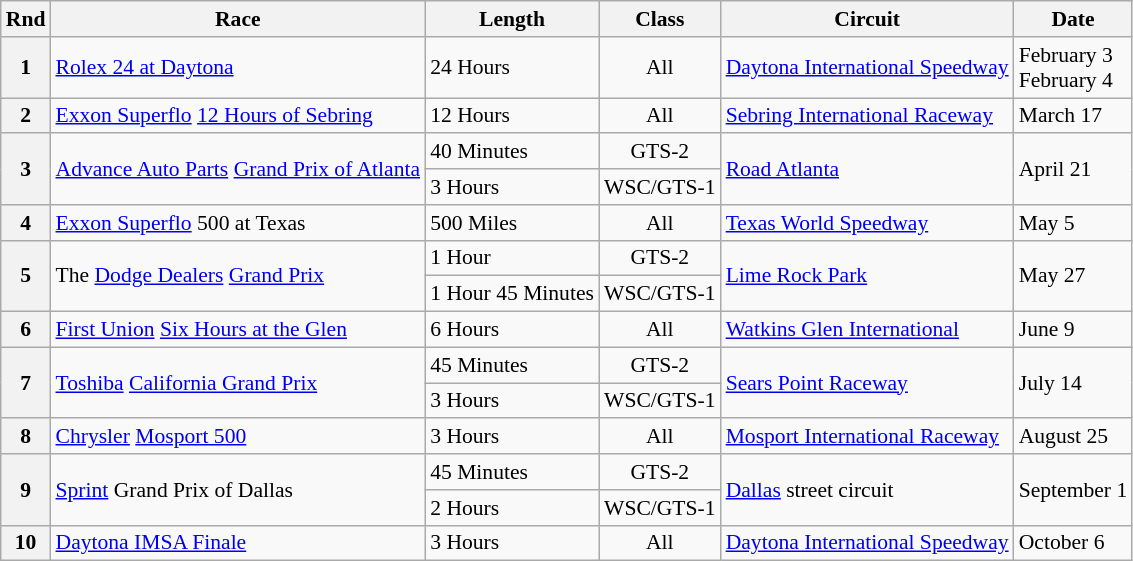<table class="wikitable" style="font-size: 90%;">
<tr>
<th>Rnd</th>
<th>Race</th>
<th>Length</th>
<th>Class</th>
<th>Circuit</th>
<th>Date</th>
</tr>
<tr>
<th>1</th>
<td><a href='#'>Rolex 24 at Daytona</a></td>
<td>24 Hours</td>
<td align="center">All</td>
<td><a href='#'>Daytona International Speedway</a></td>
<td>February 3<br>February 4</td>
</tr>
<tr>
<th>2</th>
<td><a href='#'>Exxon Superflo</a> <a href='#'>12 Hours of Sebring</a></td>
<td>12 Hours</td>
<td align="center">All</td>
<td><a href='#'>Sebring International Raceway</a></td>
<td>March 17</td>
</tr>
<tr>
<th rowspan=2>3</th>
<td rowspan=2><a href='#'>Advance Auto Parts</a> <a href='#'>Grand Prix of Atlanta</a></td>
<td>40 Minutes</td>
<td align="center">GTS-2</td>
<td rowspan=2><a href='#'>Road Atlanta</a></td>
<td rowspan=2>April 21</td>
</tr>
<tr>
<td>3 Hours</td>
<td align="center">WSC/GTS-1</td>
</tr>
<tr>
<th>4</th>
<td><a href='#'>Exxon Superflo</a> 500 at Texas</td>
<td>500 Miles</td>
<td align="center">All</td>
<td><a href='#'>Texas World Speedway</a></td>
<td>May 5</td>
</tr>
<tr>
<th rowspan=2>5</th>
<td rowspan=2>The <a href='#'>Dodge Dealers</a> <a href='#'>Grand Prix</a></td>
<td>1 Hour</td>
<td align="center">GTS-2</td>
<td rowspan=2><a href='#'>Lime Rock Park</a></td>
<td rowspan=2>May 27</td>
</tr>
<tr>
<td>1 Hour 45 Minutes</td>
<td align="center">WSC/GTS-1</td>
</tr>
<tr>
<th>6</th>
<td><a href='#'>First Union</a> <a href='#'>Six Hours at the Glen</a></td>
<td>6 Hours</td>
<td align="center">All</td>
<td><a href='#'>Watkins Glen International</a></td>
<td>June 9</td>
</tr>
<tr>
<th rowspan=2>7</th>
<td rowspan=2><a href='#'>Toshiba</a> <a href='#'>California Grand Prix</a></td>
<td>45 Minutes</td>
<td align="center">GTS-2</td>
<td rowspan=2><a href='#'>Sears Point Raceway</a></td>
<td rowspan=2>July 14</td>
</tr>
<tr>
<td>3 Hours</td>
<td align="center">WSC/GTS-1</td>
</tr>
<tr>
<th>8</th>
<td><a href='#'>Chrysler</a> <a href='#'>Mosport 500</a></td>
<td>3 Hours</td>
<td align="center">All</td>
<td><a href='#'>Mosport International Raceway</a></td>
<td>August 25</td>
</tr>
<tr>
<th rowspan=2>9</th>
<td rowspan=2><a href='#'>Sprint</a> Grand Prix of Dallas</td>
<td>45 Minutes</td>
<td align="center">GTS-2</td>
<td rowspan=2><a href='#'>Dallas</a> street circuit</td>
<td rowspan=2>September 1</td>
</tr>
<tr>
<td>2 Hours</td>
<td align="center">WSC/GTS-1</td>
</tr>
<tr>
<th>10</th>
<td><a href='#'>Daytona IMSA Finale</a></td>
<td>3 Hours</td>
<td align="center">All</td>
<td><a href='#'>Daytona International Speedway</a></td>
<td>October 6</td>
</tr>
</table>
